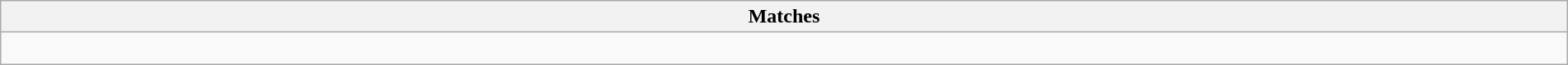<table class="wikitable collapsible collapsed" style="width:100%;">
<tr>
<th>Matches</th>
</tr>
<tr>
<td><br></td>
</tr>
</table>
